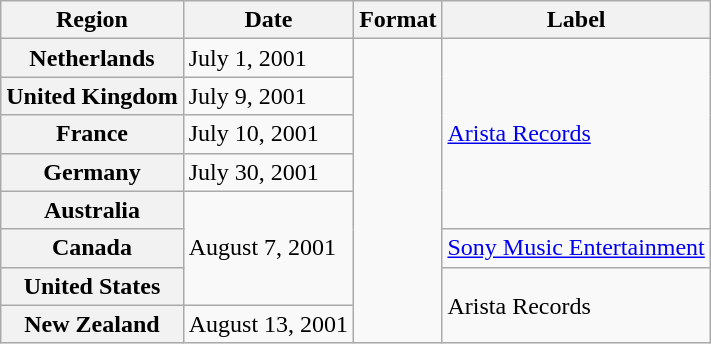<table class="wikitable plainrowheaders">
<tr>
<th scope="col">Region</th>
<th scope="col">Date</th>
<th scope="col">Format</th>
<th scope="col">Label</th>
</tr>
<tr>
<th scope="row">Netherlands</th>
<td>July 1, 2001</td>
<td rowspan="8"></td>
<td rowspan="5"><a href='#'>Arista Records</a></td>
</tr>
<tr>
<th scope="row">United Kingdom</th>
<td>July 9, 2001</td>
</tr>
<tr>
<th scope="row">France</th>
<td>July 10, 2001</td>
</tr>
<tr>
<th scope="row">Germany</th>
<td>July 30, 2001</td>
</tr>
<tr>
<th scope="row">Australia</th>
<td rowspan="3">August 7, 2001</td>
</tr>
<tr>
<th scope="row">Canada</th>
<td><a href='#'>Sony Music Entertainment</a></td>
</tr>
<tr>
<th scope="row">United States</th>
<td rowspan="2">Arista Records</td>
</tr>
<tr>
<th scope="row">New Zealand</th>
<td>August 13, 2001</td>
</tr>
</table>
